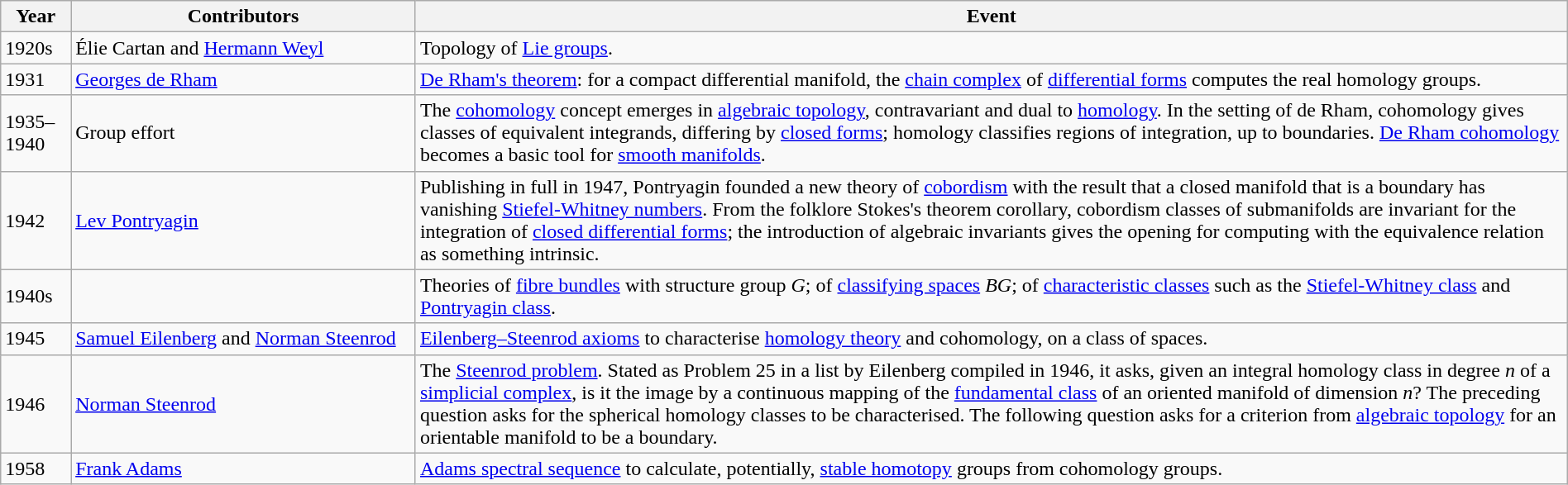<table class="wikitable sortable" width="100%">
<tr>
<th>Year</th>
<th style="width:22%">Contributors</th>
<th>Event</th>
</tr>
<tr>
<td>1920s</td>
<td>Élie Cartan and <a href='#'>Hermann Weyl</a></td>
<td>Topology of <a href='#'>Lie groups</a>.</td>
</tr>
<tr>
<td>1931</td>
<td><a href='#'>Georges de Rham</a></td>
<td><a href='#'>De Rham's theorem</a>: for a compact differential manifold, the <a href='#'>chain complex</a> of <a href='#'>differential forms</a> computes the real homology groups.</td>
</tr>
<tr>
<td>1935–1940</td>
<td>Group effort</td>
<td>The <a href='#'>cohomology</a> concept emerges in <a href='#'>algebraic topology</a>, contravariant and dual to <a href='#'>homology</a>. In the setting of de Rham, cohomology gives classes of equivalent integrands, differing by <a href='#'>closed forms</a>; homology classifies regions of integration, up to boundaries. <a href='#'>De Rham cohomology</a> becomes a basic tool for <a href='#'>smooth manifolds</a>.</td>
</tr>
<tr>
<td>1942</td>
<td><a href='#'>Lev Pontryagin</a></td>
<td>Publishing in full in 1947, Pontryagin founded a new theory of <a href='#'>cobordism</a> with the result that a closed manifold that is a boundary has vanishing <a href='#'>Stiefel-Whitney numbers</a>. From the folklore Stokes's theorem corollary, cobordism classes of submanifolds are invariant for the integration of <a href='#'>closed differential forms</a>; the introduction of algebraic invariants gives the opening for computing with the equivalence relation as something intrinsic.</td>
</tr>
<tr>
<td>1940s</td>
<td></td>
<td>Theories of <a href='#'>fibre bundles</a> with structure group <em>G</em>; of <a href='#'>classifying spaces</a> <em>BG</em>; of <a href='#'>characteristic classes</a> such as the <a href='#'>Stiefel-Whitney class</a> and <a href='#'>Pontryagin class</a>.</td>
</tr>
<tr>
<td>1945</td>
<td><a href='#'>Samuel Eilenberg</a> and <a href='#'>Norman Steenrod</a></td>
<td><a href='#'>Eilenberg–Steenrod axioms</a> to characterise <a href='#'>homology theory</a> and cohomology, on a class of spaces.</td>
</tr>
<tr>
<td>1946</td>
<td><a href='#'>Norman Steenrod</a></td>
<td>The <a href='#'>Steenrod problem</a>. Stated as Problem 25 in a list by Eilenberg compiled in 1946, it asks, given an integral homology class in degree <em>n</em> of a <a href='#'>simplicial complex</a>, is it the image by a continuous mapping of the <a href='#'>fundamental class</a> of an oriented manifold of dimension <em>n</em>? The preceding question asks for the spherical homology classes to be characterised. The following question asks for a criterion from <a href='#'>algebraic topology</a> for an orientable manifold to be a boundary.</td>
</tr>
<tr>
<td>1958</td>
<td><a href='#'>Frank Adams</a></td>
<td><a href='#'>Adams spectral sequence</a> to calculate, potentially, <a href='#'>stable homotopy</a> groups from cohomology groups.</td>
</tr>
</table>
